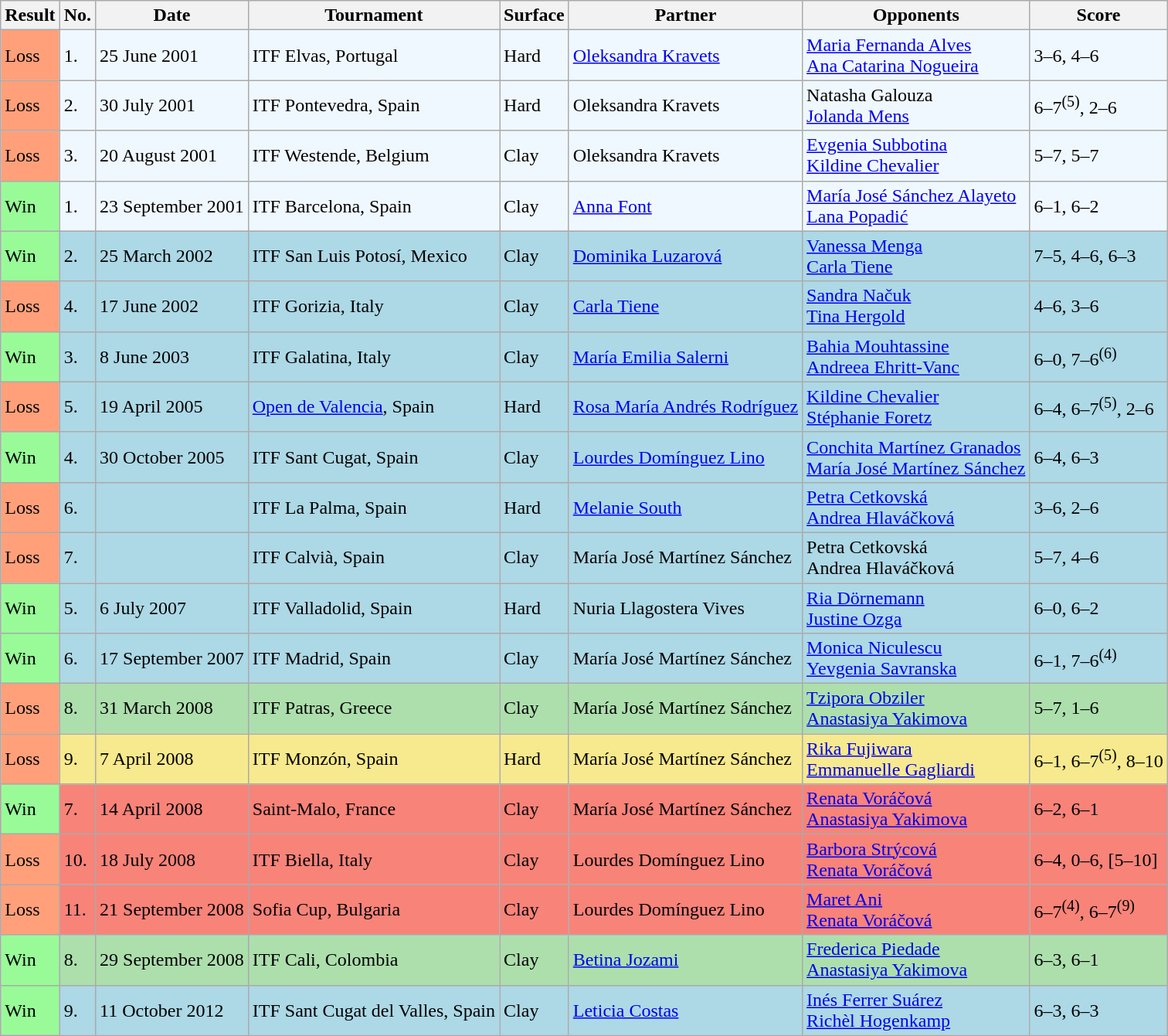<table class="sortable wikitable">
<tr>
<th>Result</th>
<th>No.</th>
<th>Date</th>
<th>Tournament</th>
<th>Surface</th>
<th>Partner</th>
<th>Opponents</th>
<th class="unsortable">Score</th>
</tr>
<tr style="background:#f0f8ff;">
<td style="background:#ffa07a;">Loss</td>
<td>1.</td>
<td>25 June 2001</td>
<td>ITF Elvas, Portugal</td>
<td>Hard</td>
<td> <a href='#'>Oleksandra Kravets</a></td>
<td> <a href='#'>Maria Fernanda Alves</a> <br>  <a href='#'>Ana Catarina Nogueira</a></td>
<td>3–6, 4–6</td>
</tr>
<tr style="background:#f0f8ff;">
<td style="background:#ffa07a;">Loss</td>
<td>2.</td>
<td>30 July 2001</td>
<td>ITF Pontevedra, Spain</td>
<td>Hard</td>
<td> Oleksandra Kravets</td>
<td> Natasha Galouza <br>  <a href='#'>Jolanda Mens</a></td>
<td>6–7<sup>(5)</sup>, 2–6</td>
</tr>
<tr style="background:#f0f8ff;">
<td style="background:#ffa07a;">Loss</td>
<td>3.</td>
<td>20 August 2001</td>
<td>ITF Westende, Belgium</td>
<td>Clay</td>
<td> Oleksandra Kravets</td>
<td> <a href='#'>Evgenia Subbotina</a> <br>  <a href='#'>Kildine Chevalier</a></td>
<td>5–7, 5–7</td>
</tr>
<tr style="background:#f0f8ff;">
<td style="background:#98fb98;">Win</td>
<td>1.</td>
<td>23 September 2001</td>
<td>ITF Barcelona, Spain</td>
<td>Clay</td>
<td> <a href='#'>Anna Font</a></td>
<td> <a href='#'>María José Sánchez Alayeto</a> <br>  <a href='#'>Lana Popadić</a></td>
<td>6–1, 6–2</td>
</tr>
<tr style="background:lightblue;">
<td style="background:#98fb98;">Win</td>
<td>2.</td>
<td>25 March 2002</td>
<td>ITF San Luis Potosí, Mexico</td>
<td>Clay</td>
<td> <a href='#'>Dominika Luzarová</a></td>
<td> <a href='#'>Vanessa Menga</a> <br>  <a href='#'>Carla Tiene</a></td>
<td>7–5, 4–6, 6–3</td>
</tr>
<tr style="background:lightblue;">
<td style="background:#ffa07a;">Loss</td>
<td>4.</td>
<td>17 June 2002</td>
<td>ITF Gorizia, Italy</td>
<td>Clay</td>
<td> <a href='#'>Carla Tiene</a></td>
<td> <a href='#'>Sandra Načuk</a> <br>  <a href='#'>Tina Hergold</a></td>
<td>4–6, 3–6</td>
</tr>
<tr style="background:lightblue;">
<td style="background:#98fb98;">Win</td>
<td>3.</td>
<td>8 June 2003</td>
<td>ITF Galatina, Italy</td>
<td>Clay</td>
<td> <a href='#'>María Emilia Salerni</a></td>
<td> <a href='#'>Bahia Mouhtassine</a> <br>  <a href='#'>Andreea Ehritt-Vanc</a></td>
<td>6–0, 7–6<sup>(6)</sup></td>
</tr>
<tr style="background:lightblue;">
<td style="background:#ffa07a;">Loss</td>
<td>5.</td>
<td>19 April 2005</td>
<td><a href='#'>Open de Valencia</a>, Spain</td>
<td>Hard</td>
<td> <a href='#'>Rosa María Andrés Rodríguez</a></td>
<td> <a href='#'>Kildine Chevalier</a> <br>  <a href='#'>Stéphanie Foretz</a></td>
<td>6–4, 6–7<sup>(5)</sup>, 2–6</td>
</tr>
<tr style="background:lightblue;">
<td style="background:#98fb98;">Win</td>
<td>4.</td>
<td>30 October 2005</td>
<td>ITF Sant Cugat, Spain</td>
<td>Clay</td>
<td> <a href='#'>Lourdes Domínguez Lino</a></td>
<td> <a href='#'>Conchita Martínez Granados</a> <br>  <a href='#'>María José Martínez Sánchez</a></td>
<td>6–4, 6–3</td>
</tr>
<tr style="background:lightblue;">
<td style="background:#ffa07a;">Loss</td>
<td>6.</td>
<td></td>
<td>ITF La Palma, Spain</td>
<td>Hard</td>
<td> <a href='#'>Melanie South</a></td>
<td> <a href='#'>Petra Cetkovská</a> <br>  <a href='#'>Andrea Hlaváčková</a></td>
<td>3–6, 2–6</td>
</tr>
<tr style="background:lightblue;">
<td style="background:#ffa07a;">Loss</td>
<td>7.</td>
<td></td>
<td>ITF Calvià, Spain</td>
<td>Clay</td>
<td> María José Martínez Sánchez</td>
<td> Petra Cetkovská <br>  Andrea Hlaváčková</td>
<td>5–7, 4–6</td>
</tr>
<tr style="background:lightblue;">
<td style="background:#98fb98;">Win</td>
<td>5.</td>
<td>6 July 2007</td>
<td>ITF Valladolid, Spain</td>
<td>Hard</td>
<td> Nuria Llagostera Vives</td>
<td> <a href='#'>Ria Dörnemann</a> <br>  <a href='#'>Justine Ozga</a></td>
<td>6–0, 6–2</td>
</tr>
<tr style="background:lightblue;">
<td style="background:#98fb98;">Win</td>
<td>6.</td>
<td>17 September 2007</td>
<td>ITF Madrid, Spain</td>
<td>Clay</td>
<td> María José Martínez Sánchez</td>
<td> <a href='#'>Monica Niculescu</a> <br>  <a href='#'>Yevgenia Savranska</a></td>
<td>6–1, 7–6<sup>(4)</sup></td>
</tr>
<tr style="background:#addfad;">
<td style="background:#ffa07a;">Loss</td>
<td>8.</td>
<td>31 March 2008</td>
<td>ITF Patras, Greece</td>
<td>Clay</td>
<td> María José Martínez Sánchez</td>
<td> <a href='#'>Tzipora Obziler</a> <br>  <a href='#'>Anastasiya Yakimova</a></td>
<td>5–7, 1–6</td>
</tr>
<tr style="background:#f7e98e;">
<td style="background:#ffa07a;">Loss</td>
<td>9.</td>
<td>7 April 2008</td>
<td>ITF Monzón, Spain</td>
<td>Hard</td>
<td> María José Martínez Sánchez</td>
<td> <a href='#'>Rika Fujiwara</a> <br>  <a href='#'>Emmanuelle Gagliardi</a></td>
<td>6–1, 6–7<sup>(5)</sup>, 8–10</td>
</tr>
<tr style="background:#f88379;">
<td style="background:#98fb98;">Win</td>
<td>7.</td>
<td>14 April 2008</td>
<td>Saint-Malo, France</td>
<td>Clay</td>
<td> María José Martínez Sánchez</td>
<td> <a href='#'>Renata Voráčová</a> <br>  <a href='#'>Anastasiya Yakimova</a></td>
<td>6–2, 6–1</td>
</tr>
<tr style="background:#f88379;">
<td style="background:#ffa07a;">Loss</td>
<td>10.</td>
<td>18 July 2008</td>
<td>ITF Biella, Italy</td>
<td>Clay</td>
<td> Lourdes Domínguez Lino</td>
<td> <a href='#'>Barbora Strýcová</a> <br>  <a href='#'>Renata Voráčová</a></td>
<td>6–4, 0–6, [5–10]</td>
</tr>
<tr style="background:#f88379;">
<td style="background:#ffa07a;">Loss</td>
<td>11.</td>
<td>21 September 2008</td>
<td>Sofia Cup, Bulgaria</td>
<td>Clay</td>
<td> Lourdes Domínguez Lino</td>
<td> <a href='#'>Maret Ani</a> <br>  <a href='#'>Renata Voráčová</a></td>
<td>6–7<sup>(4)</sup>, 6–7<sup>(9)</sup></td>
</tr>
<tr style="background:#addfad;">
<td style="background:#98fb98;">Win</td>
<td>8.</td>
<td>29 September 2008</td>
<td>ITF Cali, Colombia</td>
<td>Clay</td>
<td> <a href='#'>Betina Jozami</a></td>
<td> <a href='#'>Frederica Piedade</a> <br>  <a href='#'>Anastasiya Yakimova</a></td>
<td>6–3, 6–1</td>
</tr>
<tr style="background:lightblue;">
<td style="background:#98fb98;">Win</td>
<td>9.</td>
<td>11 October 2012</td>
<td>ITF Sant Cugat del Valles, Spain</td>
<td>Clay</td>
<td> <a href='#'>Leticia Costas</a></td>
<td> <a href='#'>Inés Ferrer Suárez</a> <br>  <a href='#'>Richèl Hogenkamp</a></td>
<td>6–3, 6–3</td>
</tr>
</table>
